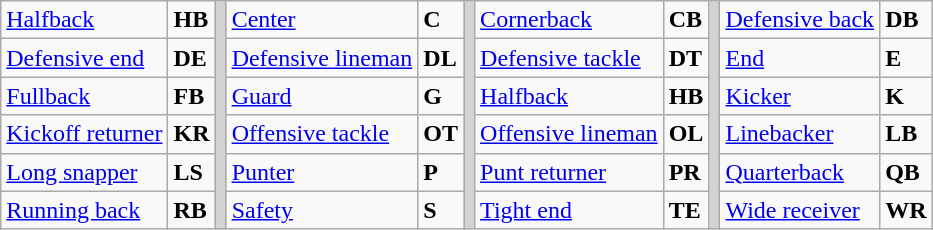<table class="wikitable">
<tr>
<td><a href='#'>Halfback</a></td>
<td><strong>HB</strong></td>
<td rowSpan="6" style="background-color:lightgrey;"></td>
<td><a href='#'>Center</a></td>
<td><strong>C</strong></td>
<td rowSpan="6" style="background-color:lightgrey;"></td>
<td><a href='#'>Cornerback</a></td>
<td><strong>CB</strong></td>
<td rowSpan="6" style="background-color:lightgrey;"></td>
<td><a href='#'>Defensive back</a></td>
<td><strong>DB</strong></td>
</tr>
<tr>
<td><a href='#'>Defensive end</a></td>
<td><strong>DE</strong></td>
<td><a href='#'>Defensive lineman</a></td>
<td><strong>DL</strong></td>
<td><a href='#'>Defensive tackle</a></td>
<td><strong>DT</strong></td>
<td><a href='#'>End</a></td>
<td><strong>E</strong></td>
</tr>
<tr>
<td><a href='#'>Fullback</a></td>
<td><strong>FB</strong></td>
<td><a href='#'>Guard</a></td>
<td><strong>G</strong></td>
<td><a href='#'>Halfback</a></td>
<td><strong>HB</strong></td>
<td><a href='#'>Kicker</a></td>
<td><strong>K</strong></td>
</tr>
<tr>
<td><a href='#'>Kickoff returner</a></td>
<td><strong>KR</strong></td>
<td><a href='#'>Offensive tackle</a></td>
<td><strong>OT</strong></td>
<td><a href='#'>Offensive lineman</a></td>
<td><strong>OL</strong></td>
<td><a href='#'>Linebacker</a></td>
<td><strong>LB</strong></td>
</tr>
<tr>
<td><a href='#'>Long snapper</a></td>
<td><strong>LS</strong></td>
<td><a href='#'>Punter</a></td>
<td><strong>P</strong></td>
<td><a href='#'>Punt returner</a></td>
<td><strong>PR</strong></td>
<td><a href='#'>Quarterback</a></td>
<td><strong>QB</strong></td>
</tr>
<tr>
<td><a href='#'>Running back</a></td>
<td><strong>RB</strong></td>
<td><a href='#'>Safety</a></td>
<td><strong>S</strong></td>
<td><a href='#'>Tight end</a></td>
<td><strong>TE</strong></td>
<td><a href='#'>Wide receiver</a></td>
<td><strong>WR</strong></td>
</tr>
</table>
